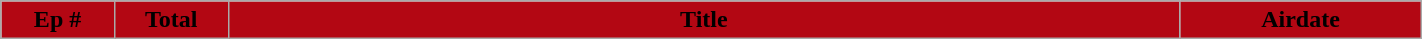<table class="wikitable plainrowheaders"  style="width:75%; background:#fff;">
<tr>
<th style="background:#B30713; width:8%;"><span>Ep #</span></th>
<th style="background:#B30713; width:8%;"><span>Total</span></th>
<th style="background:#B30713"><span>Title</span></th>
<th style="background:#B30713; width:17%;"><span>Airdate</span><br>






</th>
</tr>
</table>
